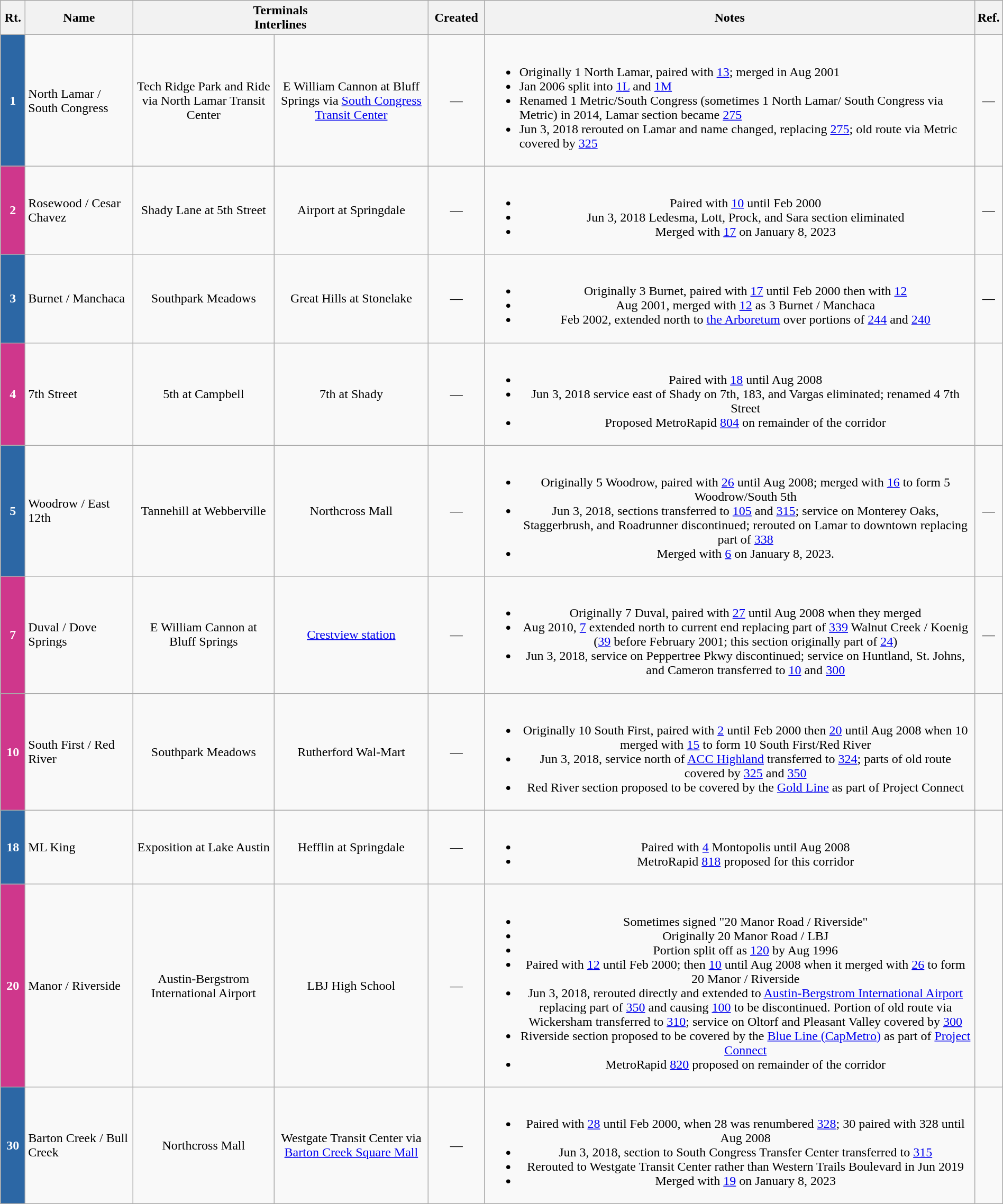<table class="wikitable sortable" style="text-align: center; width:100%;">
<tr>
<th scope="col" style="width: 1.5em;">Rt.</th>
<th scope="col" style="width: 8em;">Name</th>
<th colspan=2 class="unsortable">Terminals<br>Interlines</th>
<th scope="col" style="width: 4em;">Created</th>
<th class="unsortable">Notes</th>
<th scope="col" style="width: 1em;" class="unsortable">Ref.</th>
</tr>
<tr>
<th style="background: #2C67A5; color:#FFFFFF;">1</th>
<td align="left">North Lamar / South Congress</td>
<td>Tech Ridge Park and Ride via North Lamar Transit Center</td>
<td>E William Cannon at Bluff Springs via <a href='#'>South Congress Transit Center</a><br></td>
<td>—</td>
<td align="left"><br><ul><li>Originally 1 North Lamar, paired with <a href='#'>13</a>; merged in Aug 2001</li><li>Jan 2006 split into <a href='#'>1L</a> and <a href='#'>1M</a></li><li>Renamed 1 Metric/South Congress (sometimes 1 North Lamar/ South Congress via Metric) in 2014, Lamar section became <a href='#'>275</a></li><li>Jun 3, 2018 rerouted on Lamar and name changed, replacing <a href='#'>275</a>; old route via Metric covered by <a href='#'>325</a></li></ul></td>
<td>—</td>
</tr>
<tr>
<th style="background: #CF378C; color:#FFFFFF;">2</th>
<td align="left">Rosewood / Cesar Chavez</td>
<td>Shady Lane at 5th Street</td>
<td>Airport at Springdale</td>
<td>—</td>
<td><br><ul><li>Paired with <a href='#'>10</a> until Feb 2000</li><li>Jun 3, 2018 Ledesma, Lott, Prock, and Sara section eliminated</li><li>Merged with <a href='#'>17</a> on January 8, 2023</li></ul></td>
<td>—</td>
</tr>
<tr>
<th style="background: #2C67A5; color:#FFFFFF;">3</th>
<td align="left">Burnet / Manchaca</td>
<td>Southpark Meadows<br></td>
<td>Great Hills at Stonelake<br></td>
<td>—</td>
<td><br><ul><li>Originally 3 Burnet, paired with <a href='#'>17</a> until Feb 2000 then with <a href='#'>12</a></li><li>Aug 2001, merged with <a href='#'>12</a> as 3 Burnet / Manchaca</li><li>Feb 2002, extended north to <a href='#'>the Arboretum</a> over portions of <a href='#'>244</a> and <a href='#'>240</a></li></ul></td>
<td>—</td>
</tr>
<tr>
<th style="background: #CF378C; color:#FFFFFF;">4</th>
<td align="left">7th Street</td>
<td>5th at Campbell</td>
<td>7th at Shady</td>
<td>—</td>
<td><br><ul><li>Paired with <a href='#'>18</a> until Aug 2008</li><li>Jun 3, 2018 service east of Shady on 7th, 183, and Vargas eliminated; renamed 4 7th Street</li><li>Proposed MetroRapid <a href='#'>804</a> on remainder of the corridor</li></ul></td>
<td></td>
</tr>
<tr>
<th style="background: #2C67A5; color:#FFFFFF;">5</th>
<td align="left">Woodrow / East 12th</td>
<td>Tannehill at Webberville</td>
<td>Northcross Mall<br></td>
<td>—</td>
<td><br><ul><li>Originally 5 Woodrow, paired with <a href='#'>26</a> until Aug 2008; merged with <a href='#'>16</a> to form 5 Woodrow/South 5th</li><li>Jun 3, 2018, sections transferred to <a href='#'>105</a> and <a href='#'>315</a>; service on Monterey Oaks, Staggerbrush, and Roadrunner discontinued; rerouted on Lamar to downtown replacing part of <a href='#'>338</a></li><li>Merged with <a href='#'>6</a> on January 8, 2023.</li></ul></td>
<td>—</td>
</tr>
<tr>
<th style="background: #CF378C; color:#FFFFFF;">7</th>
<td align="left">Duval / Dove Springs</td>
<td>E William Cannon at Bluff Springs<br></td>
<td><a href='#'>Crestview station</a></td>
<td>—</td>
<td><br><ul><li>Originally 7 Duval, paired with <a href='#'>27</a> until Aug 2008 when they merged</li><li>Aug 2010, <a href='#'>7</a> extended north to current end replacing part of <a href='#'>339</a> Walnut Creek / Koenig (<a href='#'>39</a> before February 2001; this section originally part of <a href='#'>24</a>)</li><li>Jun 3, 2018, service on Peppertree Pkwy discontinued; service on Huntland, St. Johns, and Cameron transferred to <a href='#'>10</a> and <a href='#'>300</a></li></ul></td>
<td>—</td>
</tr>
<tr>
<th style="background: #CF378C; color:#FFFFFF;">10</th>
<td align="left">South First / Red River</td>
<td>Southpark Meadows<br></td>
<td>Rutherford Wal-Mart</td>
<td>—</td>
<td><br><ul><li>Originally 10 South First, paired with <a href='#'>2</a> until Feb 2000 then <a href='#'>20</a> until Aug 2008 when 10 merged with <a href='#'>15</a> to form 10 South First/Red River</li><li>Jun 3, 2018, service north of <a href='#'>ACC Highland</a> transferred to <a href='#'>324</a>; parts of old route covered by <a href='#'>325</a> and <a href='#'>350</a></li><li>Red River section proposed to be covered by the <a href='#'>Gold Line</a> as part of Project Connect</li></ul></td>
<td></td>
</tr>
<tr>
<th style="background: #2C67A5; color:#FFFFFF;">18</th>
<td align="left">ML King</td>
<td>Exposition at Lake Austin</td>
<td>Hefflin at Springdale</td>
<td>—</td>
<td><br><ul><li>Paired with <a href='#'>4</a> Montopolis until Aug 2008</li><li>MetroRapid <a href='#'>818</a> proposed for this corridor</li></ul></td>
<td></td>
</tr>
<tr>
<th style="background: #CF378C; color:#FFFFFF;">20</th>
<td align="left">Manor / Riverside</td>
<td>Austin-Bergstrom International Airport</td>
<td>LBJ High School</td>
<td>—</td>
<td><br><ul><li>Sometimes signed "20 Manor Road / Riverside"</li><li>Originally 20 Manor Road / LBJ</li><li>Portion split off as <a href='#'>120</a> by Aug 1996</li><li>Paired with <a href='#'>12</a> until Feb 2000; then <a href='#'>10</a> until Aug 2008 when it merged with <a href='#'>26</a> to form 20 Manor / Riverside</li><li>Jun 3, 2018, rerouted directly and extended to <a href='#'>Austin-Bergstrom International Airport</a> replacing part of <a href='#'>350</a> and causing <a href='#'>100</a> to be discontinued. Portion of old route via Wickersham transferred to <a href='#'>310</a>; service on Oltorf and Pleasant Valley covered by <a href='#'>300</a></li><li>Riverside section proposed to be covered by the <a href='#'>Blue Line (CapMetro)</a> as part of <a href='#'>Project Connect</a></li><li>MetroRapid <a href='#'>820</a> proposed on remainder of the corridor</li></ul></td>
<td></td>
</tr>
<tr>
<th style="background: #2C67A5; color:#FFFFFF;">30</th>
<td align="left">Barton Creek / Bull Creek</td>
<td>Northcross Mall</td>
<td>Westgate Transit Center via <a href='#'>Barton Creek Square Mall</a></td>
<td>—</td>
<td><br><ul><li>Paired with <a href='#'>28</a> until Feb 2000, when 28 was renumbered <a href='#'>328</a>; 30 paired with 328 until Aug 2008</li><li>Jun 3, 2018, section to South Congress Transfer Center transferred to <a href='#'>315</a></li><li>Rerouted to Westgate Transit Center rather than Western Trails Boulevard in Jun 2019</li><li>Merged with <a href='#'>19</a> on January 8, 2023</li></ul></td>
<td></td>
</tr>
</table>
